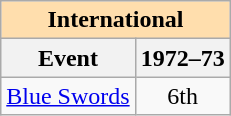<table class="wikitable" style="text-align:center">
<tr>
<th style="background-color: #ffdead; " colspan=2 align=center>International</th>
</tr>
<tr>
<th>Event</th>
<th>1972–73</th>
</tr>
<tr>
<td align=left><a href='#'>Blue Swords</a></td>
<td>6th</td>
</tr>
</table>
